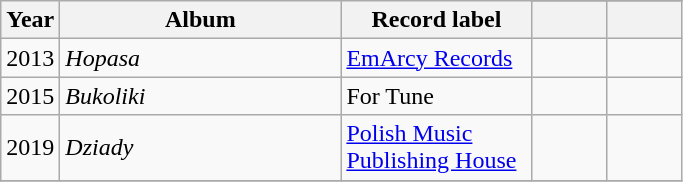<table class="wikitable">
<tr>
<th align="center" rowspan="2" width="20">Year</th>
<th align="center" rowspan="2" width="180">Album</th>
<th align="center" rowspan="2" width="120">Record label</th>
</tr>
<tr>
<th scope="col" style="width:3em;font-size:90%;"></th>
<th scope="col" style="width:3em;font-size:90%;"></th>
</tr>
<tr>
<td>2013</td>
<td><em>Hopasa</em></td>
<td><a href='#'>EmArcy Records</a></td>
<td align="center"></td>
<td align="center"></td>
</tr>
<tr>
<td>2015</td>
<td><em>Bukoliki</em></td>
<td>For Tune</td>
<td align="center"></td>
<td align="center"></td>
</tr>
<tr>
<td>2019</td>
<td><em>Dziady</em></td>
<td><a href='#'>Polish Music Publishing House</a></td>
<td align="center"></td>
<td align="center"></td>
</tr>
<tr>
</tr>
</table>
